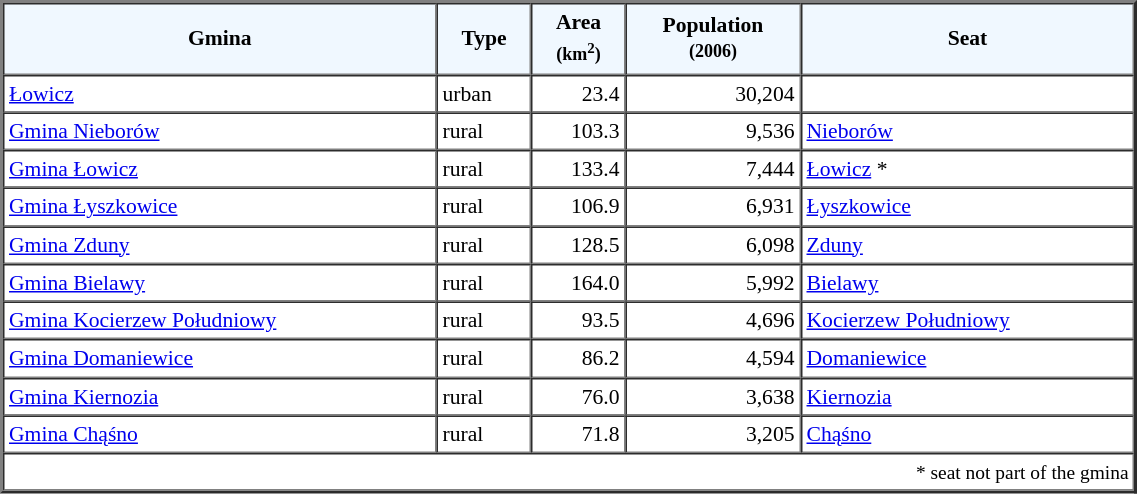<table width="60%" border="2" cellpadding="3" cellspacing="0" style="font-size:90%;line-height:120%;">
<tr bgcolor="F0F8FF">
<td style="text-align:center;"><strong>Gmina</strong></td>
<td style="text-align:center;"><strong>Type</strong></td>
<td style="text-align:center;"><strong>Area<br><small>(km<sup>2</sup>)</small></strong></td>
<td style="text-align:center;"><strong>Population<br><small>(2006)</small></strong></td>
<td style="text-align:center;"><strong>Seat</strong></td>
</tr>
<tr>
<td><a href='#'>Łowicz</a></td>
<td>urban</td>
<td style="text-align:right;">23.4</td>
<td style="text-align:right;">30,204</td>
<td> </td>
</tr>
<tr>
<td><a href='#'>Gmina Nieborów</a></td>
<td>rural</td>
<td style="text-align:right;">103.3</td>
<td style="text-align:right;">9,536</td>
<td><a href='#'>Nieborów</a></td>
</tr>
<tr>
<td><a href='#'>Gmina Łowicz</a></td>
<td>rural</td>
<td style="text-align:right;">133.4</td>
<td style="text-align:right;">7,444</td>
<td><a href='#'>Łowicz</a> *</td>
</tr>
<tr>
<td><a href='#'>Gmina Łyszkowice</a></td>
<td>rural</td>
<td style="text-align:right;">106.9</td>
<td style="text-align:right;">6,931</td>
<td><a href='#'>Łyszkowice</a></td>
</tr>
<tr>
<td><a href='#'>Gmina Zduny</a></td>
<td>rural</td>
<td style="text-align:right;">128.5</td>
<td style="text-align:right;">6,098</td>
<td><a href='#'>Zduny</a></td>
</tr>
<tr>
<td><a href='#'>Gmina Bielawy</a></td>
<td>rural</td>
<td style="text-align:right;">164.0</td>
<td style="text-align:right;">5,992</td>
<td><a href='#'>Bielawy</a></td>
</tr>
<tr>
<td><a href='#'>Gmina Kocierzew Południowy</a></td>
<td>rural</td>
<td style="text-align:right;">93.5</td>
<td style="text-align:right;">4,696</td>
<td><a href='#'>Kocierzew Południowy</a></td>
</tr>
<tr>
<td><a href='#'>Gmina Domaniewice</a></td>
<td>rural</td>
<td style="text-align:right;">86.2</td>
<td style="text-align:right;">4,594</td>
<td><a href='#'>Domaniewice</a></td>
</tr>
<tr>
<td><a href='#'>Gmina Kiernozia</a></td>
<td>rural</td>
<td style="text-align:right;">76.0</td>
<td style="text-align:right;">3,638</td>
<td><a href='#'>Kiernozia</a></td>
</tr>
<tr>
<td><a href='#'>Gmina Chąśno</a></td>
<td>rural</td>
<td style="text-align:right;">71.8</td>
<td style="text-align:right;">3,205</td>
<td><a href='#'>Chąśno</a></td>
</tr>
<tr>
<td colspan=5 style="text-align:right;font-size:90%">* seat not part of the gmina</td>
</tr>
<tr>
</tr>
</table>
